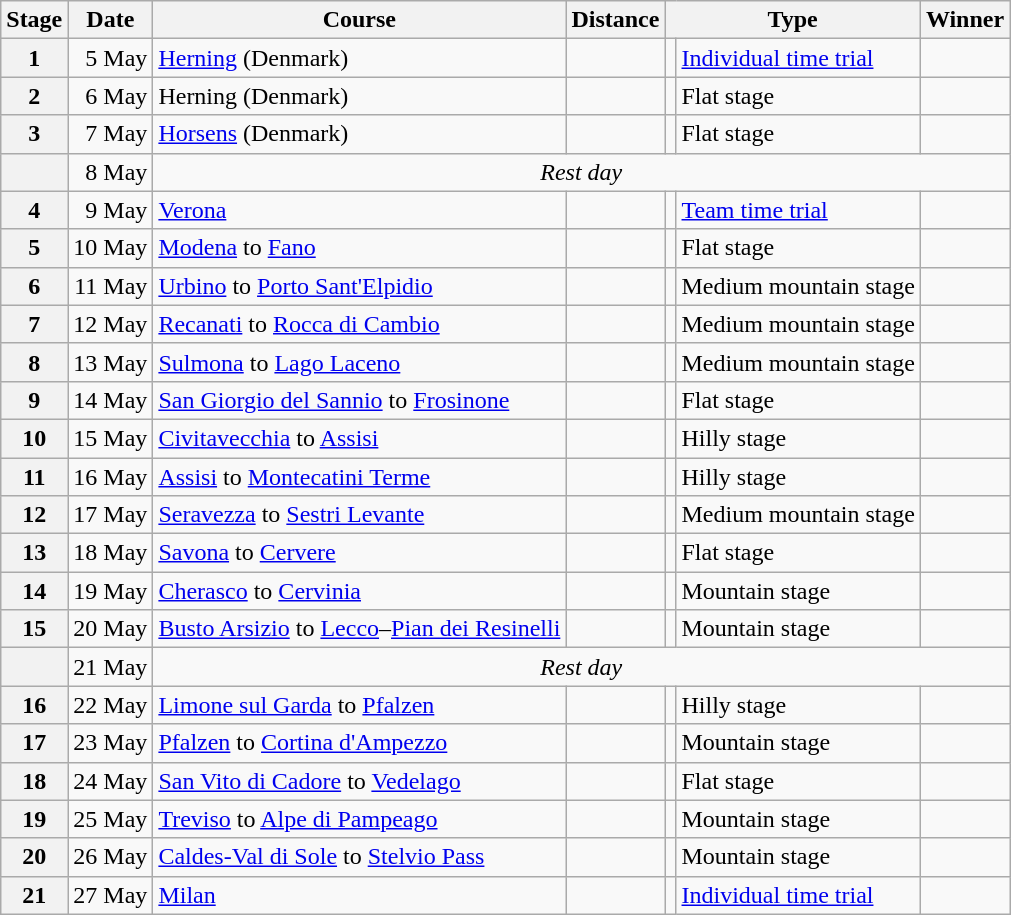<table class="wikitable">
<tr>
<th>Stage</th>
<th>Date</th>
<th>Course</th>
<th>Distance</th>
<th colspan="2">Type</th>
<th>Winner</th>
</tr>
<tr>
<th>1</th>
<td style="text-align:right;">5 May</td>
<td><a href='#'>Herning</a> (Denmark)</td>
<td style="text-align:center;"></td>
<td></td>
<td><a href='#'>Individual time trial</a></td>
<td></td>
</tr>
<tr>
<th>2</th>
<td style="text-align:right;">6 May</td>
<td>Herning (Denmark)</td>
<td style="text-align:center;"></td>
<td></td>
<td>Flat stage</td>
<td></td>
</tr>
<tr>
<th>3</th>
<td style="text-align:right;">7 May</td>
<td><a href='#'>Horsens</a> (Denmark)</td>
<td style="text-align:center;"></td>
<td></td>
<td>Flat stage</td>
<td></td>
</tr>
<tr>
<th></th>
<td style="text-align:right;">8 May</td>
<td colspan="6" style="text-align:center;"><em>Rest day</em></td>
</tr>
<tr>
<th>4</th>
<td style="text-align:right;">9 May</td>
<td><a href='#'>Verona</a></td>
<td style="text-align:center;"></td>
<td></td>
<td><a href='#'>Team time trial</a></td>
<td></td>
</tr>
<tr>
<th>5</th>
<td style="text-align:right;">10 May</td>
<td><a href='#'>Modena</a> to <a href='#'>Fano</a></td>
<td style="text-align:center;"></td>
<td></td>
<td>Flat stage</td>
<td></td>
</tr>
<tr>
<th>6</th>
<td style="text-align:right;">11 May</td>
<td><a href='#'>Urbino</a> to <a href='#'>Porto Sant'Elpidio</a></td>
<td style="text-align:center;"></td>
<td></td>
<td>Medium mountain stage</td>
<td></td>
</tr>
<tr>
<th>7</th>
<td style="text-align:right;">12 May</td>
<td><a href='#'>Recanati</a> to <a href='#'>Rocca di Cambio</a></td>
<td style="text-align:center;"></td>
<td></td>
<td>Medium mountain stage</td>
<td></td>
</tr>
<tr>
<th>8</th>
<td style="text-align:right;">13 May</td>
<td><a href='#'>Sulmona</a> to <a href='#'>Lago Laceno</a></td>
<td style="text-align:center;"></td>
<td></td>
<td>Medium mountain stage</td>
<td></td>
</tr>
<tr>
<th>9</th>
<td style="text-align:right;">14 May</td>
<td><a href='#'>San Giorgio del Sannio</a> to <a href='#'>Frosinone</a></td>
<td style="text-align:center;"></td>
<td></td>
<td>Flat stage</td>
<td></td>
</tr>
<tr>
<th>10</th>
<td style="text-align:right;">15 May</td>
<td><a href='#'>Civitavecchia</a> to <a href='#'>Assisi</a></td>
<td style="text-align:center;"></td>
<td></td>
<td>Hilly stage</td>
<td></td>
</tr>
<tr>
<th>11</th>
<td style="text-align:right;">16 May</td>
<td><a href='#'>Assisi</a> to <a href='#'>Montecatini Terme</a></td>
<td style="text-align:center;"></td>
<td></td>
<td>Hilly stage</td>
<td></td>
</tr>
<tr>
<th>12</th>
<td style="text-align:right;">17 May</td>
<td><a href='#'>Seravezza</a> to <a href='#'>Sestri Levante</a></td>
<td style="text-align:center;"></td>
<td></td>
<td>Medium mountain stage</td>
<td></td>
</tr>
<tr>
<th>13</th>
<td style="text-align:right;">18 May</td>
<td><a href='#'>Savona</a> to <a href='#'>Cervere</a></td>
<td style="text-align:center;"></td>
<td></td>
<td>Flat stage</td>
<td></td>
</tr>
<tr>
<th>14</th>
<td style="text-align:right;">19 May</td>
<td><a href='#'>Cherasco</a> to <a href='#'>Cervinia</a></td>
<td style="text-align:center;"></td>
<td></td>
<td>Mountain stage</td>
<td></td>
</tr>
<tr>
<th>15</th>
<td style="text-align:right;">20 May</td>
<td><a href='#'>Busto Arsizio</a> to <a href='#'>Lecco</a>–<a href='#'>Pian dei Resinelli</a></td>
<td style="text-align:center;"></td>
<td></td>
<td>Mountain stage</td>
<td></td>
</tr>
<tr>
<th></th>
<td style="text-align:right;">21 May</td>
<td colspan="6" style="text-align:center;"><em>Rest day</em></td>
</tr>
<tr>
<th>16</th>
<td style="text-align:right;">22 May</td>
<td><a href='#'>Limone sul Garda</a> to <a href='#'>Pfalzen</a></td>
<td style="text-align:center;"></td>
<td></td>
<td>Hilly stage</td>
<td></td>
</tr>
<tr>
<th>17</th>
<td style="text-align:right;">23 May</td>
<td><a href='#'>Pfalzen</a> to <a href='#'>Cortina d'Ampezzo</a></td>
<td style="text-align:center;"></td>
<td></td>
<td>Mountain stage</td>
<td></td>
</tr>
<tr>
<th>18</th>
<td style="text-align:right;">24 May</td>
<td><a href='#'>San Vito di Cadore</a> to <a href='#'>Vedelago</a></td>
<td style="text-align:center;"></td>
<td></td>
<td>Flat stage</td>
<td></td>
</tr>
<tr>
<th>19</th>
<td style="text-align:right;">25 May</td>
<td><a href='#'>Treviso</a> to <a href='#'>Alpe di Pampeago</a></td>
<td style="text-align:center;"></td>
<td></td>
<td>Mountain stage</td>
<td></td>
</tr>
<tr>
<th>20</th>
<td style="text-align:right;">26 May</td>
<td><a href='#'>Caldes-Val di Sole</a> to <a href='#'>Stelvio Pass</a></td>
<td style="text-align:center;"></td>
<td></td>
<td>Mountain stage</td>
<td></td>
</tr>
<tr>
<th>21</th>
<td style="text-align:right;">27 May</td>
<td><a href='#'>Milan</a></td>
<td style="text-align:center;"></td>
<td></td>
<td><a href='#'>Individual time trial</a></td>
<td></td>
</tr>
</table>
